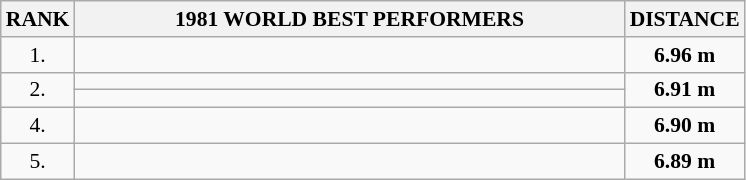<table class="wikitable" style="border-collapse: collapse; font-size: 90%;">
<tr>
<th>RANK</th>
<th align="center" style="width: 25em">1981 WORLD BEST PERFORMERS</th>
<th align="center" style="width: 5em">DISTANCE</th>
</tr>
<tr>
<td align="center">1.</td>
<td></td>
<td align="center"><strong>6.96 m</strong></td>
</tr>
<tr>
<td rowspan=2 align="center">2.</td>
<td></td>
<td rowspan=2 align="center"><strong>6.91 m</strong></td>
</tr>
<tr>
<td></td>
</tr>
<tr>
<td align="center">4.</td>
<td></td>
<td align="center"><strong>6.90 m</strong></td>
</tr>
<tr>
<td align="center">5.</td>
<td></td>
<td align="center"><strong>6.89 m</strong></td>
</tr>
</table>
